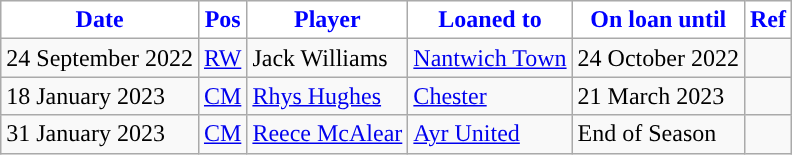<table class="wikitable plainrowheaders sortable">
<tr>
<th style="background:#FFFFFF; color:#0000FF; ">Date</th>
<th style="background:#FFFFFF; color:#0000FF; ">Pos</th>
<th style="background:#FFFFFF; color:#0000FF; ">Player</th>
<th style="background:#FFFFFF; color:#0000FF; ">Loaned to</th>
<th style="background:#FFFFFF; color:#0000FF; ">On loan until</th>
<th style="background:#FFFFFF; color:#0000FF; ">Ref</th>
</tr>
<tr>
<td>24 September 2022</td>
<td><a href='#'>RW</a></td>
<td> Jack Williams</td>
<td> <a href='#'>Nantwich Town</a></td>
<td>24 October 2022</td>
<td></td>
</tr>
<tr>
<td>18 January 2023</td>
<td><a href='#'>CM</a></td>
<td> <a href='#'>Rhys Hughes</a></td>
<td> <a href='#'>Chester</a></td>
<td>21 March 2023</td>
<td></td>
</tr>
<tr>
<td>31 January 2023</td>
<td><a href='#'>CM</a></td>
<td> <a href='#'>Reece McAlear</a></td>
<td> <a href='#'>Ayr United</a></td>
<td>End of Season</td>
<td></td>
</tr>
</table>
